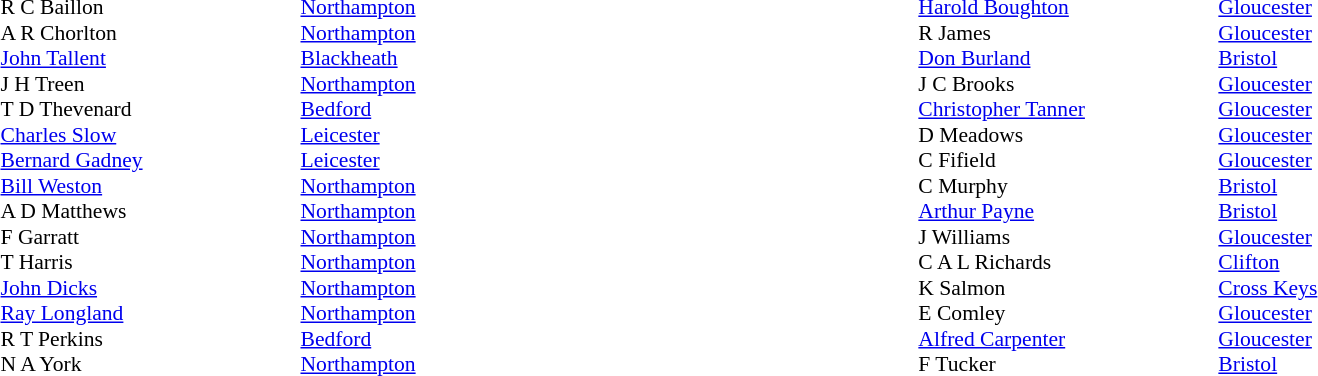<table width="80%">
<tr>
<td valign="top" width="50%"><br><table style="font-size: 90%" cellspacing="0" cellpadding="0">
<tr>
<th width="20"></th>
<th width="200"></th>
</tr>
<tr>
<td></td>
<td>R C Baillon</td>
<td><a href='#'>Northampton</a></td>
</tr>
<tr>
<td></td>
<td>A R Chorlton</td>
<td><a href='#'>Northampton</a></td>
</tr>
<tr>
<td></td>
<td><a href='#'>John Tallent</a></td>
<td><a href='#'>Blackheath</a></td>
</tr>
<tr>
<td></td>
<td>J H Treen</td>
<td><a href='#'>Northampton</a></td>
</tr>
<tr>
<td></td>
<td>T D Thevenard</td>
<td><a href='#'>Bedford</a></td>
</tr>
<tr>
<td></td>
<td><a href='#'>Charles Slow</a></td>
<td><a href='#'>Leicester</a></td>
</tr>
<tr>
<td></td>
<td><a href='#'>Bernard Gadney</a></td>
<td><a href='#'>Leicester</a></td>
</tr>
<tr>
<td></td>
<td><a href='#'>Bill Weston</a></td>
<td><a href='#'>Northampton</a></td>
</tr>
<tr>
<td></td>
<td>A D Matthews</td>
<td><a href='#'>Northampton</a></td>
</tr>
<tr>
<td></td>
<td>F Garratt</td>
<td><a href='#'>Northampton</a></td>
</tr>
<tr>
<td></td>
<td>T Harris</td>
<td><a href='#'>Northampton</a></td>
</tr>
<tr>
<td></td>
<td><a href='#'>John Dicks</a></td>
<td><a href='#'>Northampton</a></td>
</tr>
<tr>
<td></td>
<td><a href='#'>Ray Longland</a></td>
<td><a href='#'>Northampton</a></td>
</tr>
<tr>
<td></td>
<td>R T Perkins</td>
<td><a href='#'>Bedford</a></td>
</tr>
<tr>
<td></td>
<td>N A York</td>
<td><a href='#'>Northampton</a></td>
</tr>
<tr>
</tr>
</table>
</td>
<td valign="top" width="50%"><br><table style="font-size: 90%" cellspacing="0" cellpadding="0" align="center">
<tr>
<th width="20"></th>
<th width="200"></th>
</tr>
<tr>
<td></td>
<td><a href='#'>Harold Boughton</a></td>
<td><a href='#'>Gloucester</a></td>
</tr>
<tr>
<td></td>
<td>R James</td>
<td><a href='#'>Gloucester</a></td>
</tr>
<tr>
<td></td>
<td><a href='#'>Don Burland</a></td>
<td><a href='#'>Bristol</a></td>
</tr>
<tr>
<td></td>
<td>J C Brooks</td>
<td><a href='#'>Gloucester</a></td>
</tr>
<tr>
<td></td>
<td><a href='#'>Christopher Tanner</a></td>
<td><a href='#'>Gloucester</a></td>
</tr>
<tr>
<td></td>
<td>D Meadows</td>
<td><a href='#'>Gloucester</a></td>
</tr>
<tr>
<td></td>
<td>C Fifield</td>
<td><a href='#'>Gloucester</a></td>
</tr>
<tr>
<td></td>
<td>C Murphy</td>
<td><a href='#'>Bristol</a></td>
</tr>
<tr>
<td></td>
<td><a href='#'>Arthur Payne</a></td>
<td><a href='#'>Bristol</a></td>
</tr>
<tr>
<td></td>
<td>J Williams</td>
<td><a href='#'>Gloucester</a></td>
</tr>
<tr>
<td></td>
<td>C A L Richards</td>
<td><a href='#'>Clifton</a></td>
</tr>
<tr>
<td></td>
<td>K Salmon</td>
<td><a href='#'>Cross Keys</a></td>
</tr>
<tr>
<td></td>
<td>E Comley</td>
<td><a href='#'>Gloucester</a></td>
</tr>
<tr>
<td></td>
<td><a href='#'>Alfred Carpenter</a></td>
<td><a href='#'>Gloucester</a></td>
</tr>
<tr>
<td></td>
<td>F Tucker</td>
<td><a href='#'>Bristol</a></td>
</tr>
<tr>
</tr>
</table>
</td>
</tr>
</table>
